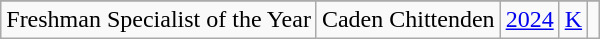<table class="wikitable" style="text-align:center;">
<tr>
</tr>
<tr>
<td>Freshman Specialist of the Year</td>
<td>Caden Chittenden</td>
<td><a href='#'>2024</a></td>
<td><a href='#'>K</a></td>
<td></td>
</tr>
</table>
